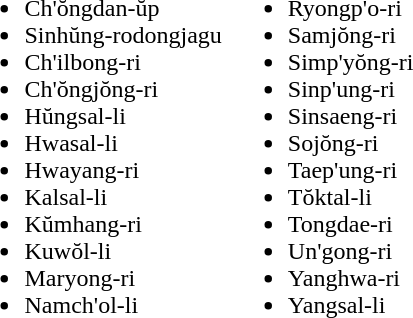<table>
<tr>
<td valign="top"><br><ul><li>Ch'ŏngdan-ŭp</li><li>Sinhŭng-rodongjagu</li><li>Ch'ilbong-ri</li><li>Ch'ŏngjŏng-ri</li><li>Hŭngsal-li</li><li>Hwasal-li</li><li>Hwayang-ri</li><li>Kalsal-li</li><li>Kŭmhang-ri</li><li>Kuwŏl-li</li><li>Maryong-ri</li><li>Namch'ol-li</li></ul></td>
<td valign="top"><br><ul><li>Ryongp'o-ri</li><li>Samjŏng-ri</li><li>Simp'yŏng-ri</li><li>Sinp'ung-ri</li><li>Sinsaeng-ri</li><li>Sojŏng-ri</li><li>Taep'ung-ri</li><li>Tŏktal-li</li><li>Tongdae-ri</li><li>Un'gong-ri</li><li>Yanghwa-ri</li><li>Yangsal-li</li></ul></td>
</tr>
</table>
